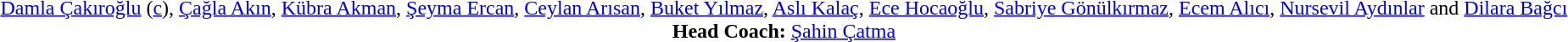<table style="text-align: center">
<tr>
<td><a href='#'>Damla Çakıroğlu</a> (<a href='#'>c</a>), <a href='#'>Çağla Akın</a>, <a href='#'>Kübra Akman</a>, <a href='#'>Şeyma Ercan</a>, <a href='#'>Ceylan Arısan</a>, <a href='#'>Buket Yılmaz</a>, <a href='#'>Aslı Kalaç</a>, <a href='#'>Ece Hocaoğlu</a>, <a href='#'>Sabriye Gönülkırmaz</a>, <a href='#'>Ecem Alıcı</a>, <a href='#'>Nursevil Aydınlar</a> and <a href='#'>Dilara Bağcı</a><br><strong>Head Coach:</strong> <a href='#'>Şahin Çatma</a></td>
</tr>
</table>
